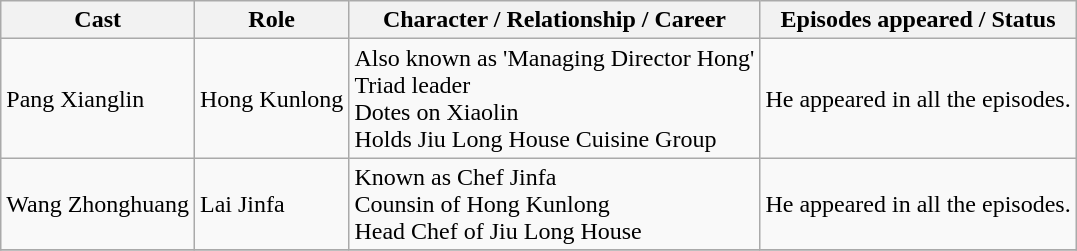<table class="wikitable">
<tr>
<th>Cast</th>
<th>Role</th>
<th>Character / Relationship / Career</th>
<th>Episodes appeared / Status</th>
</tr>
<tr>
<td>Pang Xianglin</td>
<td>Hong Kunlong</td>
<td>Also known as 'Managing Director Hong'<br>Triad leader<br>Dotes on Xiaolin<br>Holds Jiu Long House Cuisine Group</td>
<td>He appeared in all the episodes.</td>
</tr>
<tr>
<td>Wang Zhonghuang</td>
<td>Lai Jinfa</td>
<td>Known as Chef Jinfa<br>Counsin of Hong Kunlong<br>Head Chef of Jiu Long House</td>
<td>He appeared in all the episodes.</td>
</tr>
<tr>
</tr>
</table>
